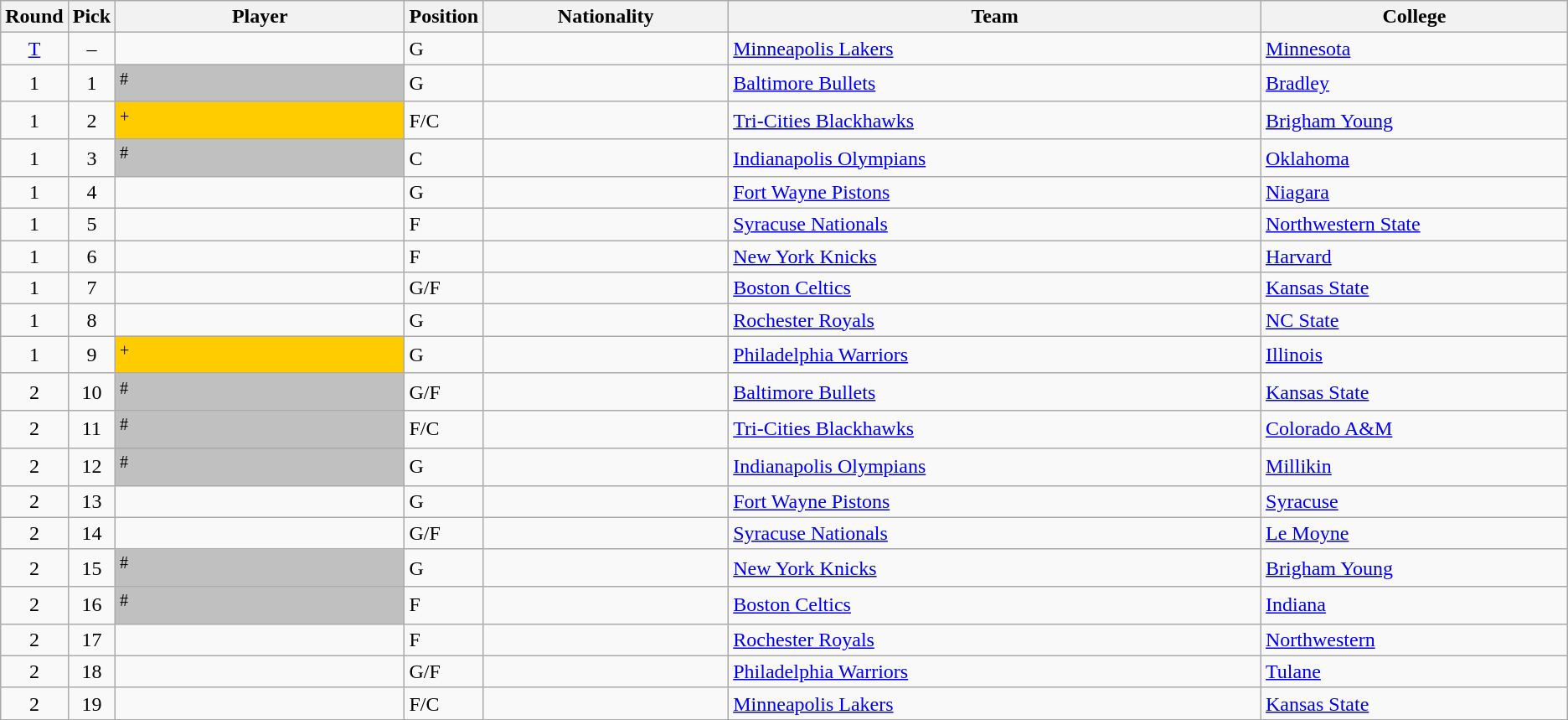<table class="wikitable sortable">
<tr>
<th width="1%">Round</th>
<th width="1%">Pick</th>
<th width="19%">Player</th>
<th width="1%">Position</th>
<th width="16%">Nationality</th>
<th width="35%">Team</th>
<th width="20%">College</th>
</tr>
<tr>
<td align=center><a href='#'>T</a></td>
<td align=center>–</td>
<td></td>
<td>G</td>
<td></td>
<td><a href='#'>Minneapolis Lakers</a></td>
<td><a href='#'>Minnesota</a></td>
</tr>
<tr>
<td align=center>1</td>
<td align=center>1</td>
<td bgcolor="#C0C0C0"><sup>#</sup></td>
<td>G</td>
<td></td>
<td><a href='#'>Baltimore Bullets</a></td>
<td><a href='#'>Bradley</a></td>
</tr>
<tr>
<td align=center>1</td>
<td align=center>2</td>
<td bgcolor="#FFCC00"><sup>+</sup></td>
<td>F/C</td>
<td></td>
<td><a href='#'>Tri-Cities Blackhawks</a></td>
<td><a href='#'>Brigham Young</a></td>
</tr>
<tr>
<td align=center>1</td>
<td align=center>3</td>
<td bgcolor="#C0C0C0"><sup>#</sup></td>
<td>C</td>
<td></td>
<td><a href='#'>Indianapolis Olympians</a></td>
<td><a href='#'>Oklahoma</a></td>
</tr>
<tr>
<td align=center>1</td>
<td align=center>4</td>
<td></td>
<td>G</td>
<td></td>
<td><a href='#'>Fort Wayne Pistons</a></td>
<td><a href='#'>Niagara</a></td>
</tr>
<tr>
<td align=center>1</td>
<td align=center>5</td>
<td></td>
<td>F</td>
<td></td>
<td><a href='#'>Syracuse Nationals</a></td>
<td><a href='#'>Northwestern State</a></td>
</tr>
<tr>
<td align=center>1</td>
<td align=center>6</td>
<td></td>
<td>F</td>
<td></td>
<td><a href='#'>New York Knicks</a></td>
<td><a href='#'>Harvard</a></td>
</tr>
<tr>
<td align=center>1</td>
<td align=center>7</td>
<td></td>
<td>G/F</td>
<td></td>
<td><a href='#'>Boston Celtics</a></td>
<td><a href='#'>Kansas State</a></td>
</tr>
<tr>
<td align=center>1</td>
<td align=center>8</td>
<td></td>
<td>G</td>
<td></td>
<td><a href='#'>Rochester Royals</a></td>
<td><a href='#'>NC State</a></td>
</tr>
<tr>
<td align=center>1</td>
<td align=center>9</td>
<td bgcolor="#FFCC00"><sup>+</sup></td>
<td>G</td>
<td></td>
<td><a href='#'>Philadelphia Warriors</a></td>
<td><a href='#'>Illinois</a></td>
</tr>
<tr>
<td align=center>2</td>
<td align=center>10</td>
<td bgcolor="#C0C0C0"><sup>#</sup></td>
<td>G/F</td>
<td></td>
<td><a href='#'>Baltimore Bullets</a></td>
<td><a href='#'>Kansas State</a></td>
</tr>
<tr>
<td align=center>2</td>
<td align=center>11</td>
<td bgcolor="#C0C0C0"><sup>#</sup></td>
<td>F/C</td>
<td></td>
<td><a href='#'>Tri-Cities Blackhawks</a></td>
<td><a href='#'>Colorado A&M</a></td>
</tr>
<tr>
<td align=center>2</td>
<td align=center>12</td>
<td bgcolor="#C0C0C0"><sup>#</sup></td>
<td>G</td>
<td></td>
<td><a href='#'>Indianapolis Olympians</a></td>
<td><a href='#'>Millikin</a></td>
</tr>
<tr>
<td align=center>2</td>
<td align=center>13</td>
<td></td>
<td>G</td>
<td></td>
<td><a href='#'>Fort Wayne Pistons</a></td>
<td><a href='#'>Syracuse</a></td>
</tr>
<tr>
<td align=center>2</td>
<td align=center>14</td>
<td></td>
<td>G/F</td>
<td></td>
<td><a href='#'>Syracuse Nationals</a></td>
<td><a href='#'>Le Moyne</a></td>
</tr>
<tr>
<td align=center>2</td>
<td align=center>15</td>
<td bgcolor="#C0C0C0"><sup>#</sup></td>
<td>G</td>
<td></td>
<td><a href='#'>New York Knicks</a></td>
<td><a href='#'>Brigham Young</a></td>
</tr>
<tr>
<td align=center>2</td>
<td align=center>16</td>
<td bgcolor="#C0C0C0"><sup>#</sup></td>
<td>F</td>
<td></td>
<td><a href='#'>Boston Celtics</a></td>
<td><a href='#'>Indiana</a></td>
</tr>
<tr>
<td align=center>2</td>
<td align=center>17</td>
<td></td>
<td>F</td>
<td></td>
<td><a href='#'>Rochester Royals</a></td>
<td><a href='#'>Northwestern</a></td>
</tr>
<tr>
<td align=center>2</td>
<td align=center>18</td>
<td></td>
<td>G/F</td>
<td></td>
<td><a href='#'>Philadelphia Warriors</a></td>
<td><a href='#'>Tulane</a></td>
</tr>
<tr>
<td align=center>2</td>
<td align=center>19</td>
<td></td>
<td>F/C</td>
<td></td>
<td><a href='#'>Minneapolis Lakers</a></td>
<td><a href='#'>Kansas State</a></td>
</tr>
</table>
